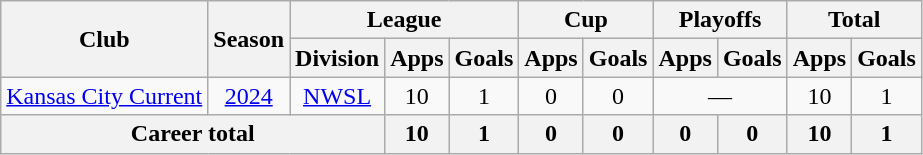<table class="wikitable" style="text-align: center;">
<tr>
<th rowspan="2">Club</th>
<th rowspan="2">Season</th>
<th colspan="3">League</th>
<th colspan="2">Cup</th>
<th colspan="2">Playoffs</th>
<th colspan="2">Total</th>
</tr>
<tr>
<th>Division</th>
<th>Apps</th>
<th>Goals</th>
<th>Apps</th>
<th>Goals</th>
<th>Apps</th>
<th>Goals</th>
<th>Apps</th>
<th>Goals</th>
</tr>
<tr>
<td><a href='#'>Kansas City Current</a></td>
<td><a href='#'>2024</a></td>
<td><a href='#'>NWSL</a></td>
<td>10</td>
<td>1</td>
<td>0</td>
<td>0</td>
<td colspan="2">—</td>
<td>10</td>
<td>1</td>
</tr>
<tr>
<th colspan="3">Career total</th>
<th>10</th>
<th>1</th>
<th>0</th>
<th>0</th>
<th>0</th>
<th>0</th>
<th>10</th>
<th>1</th>
</tr>
</table>
